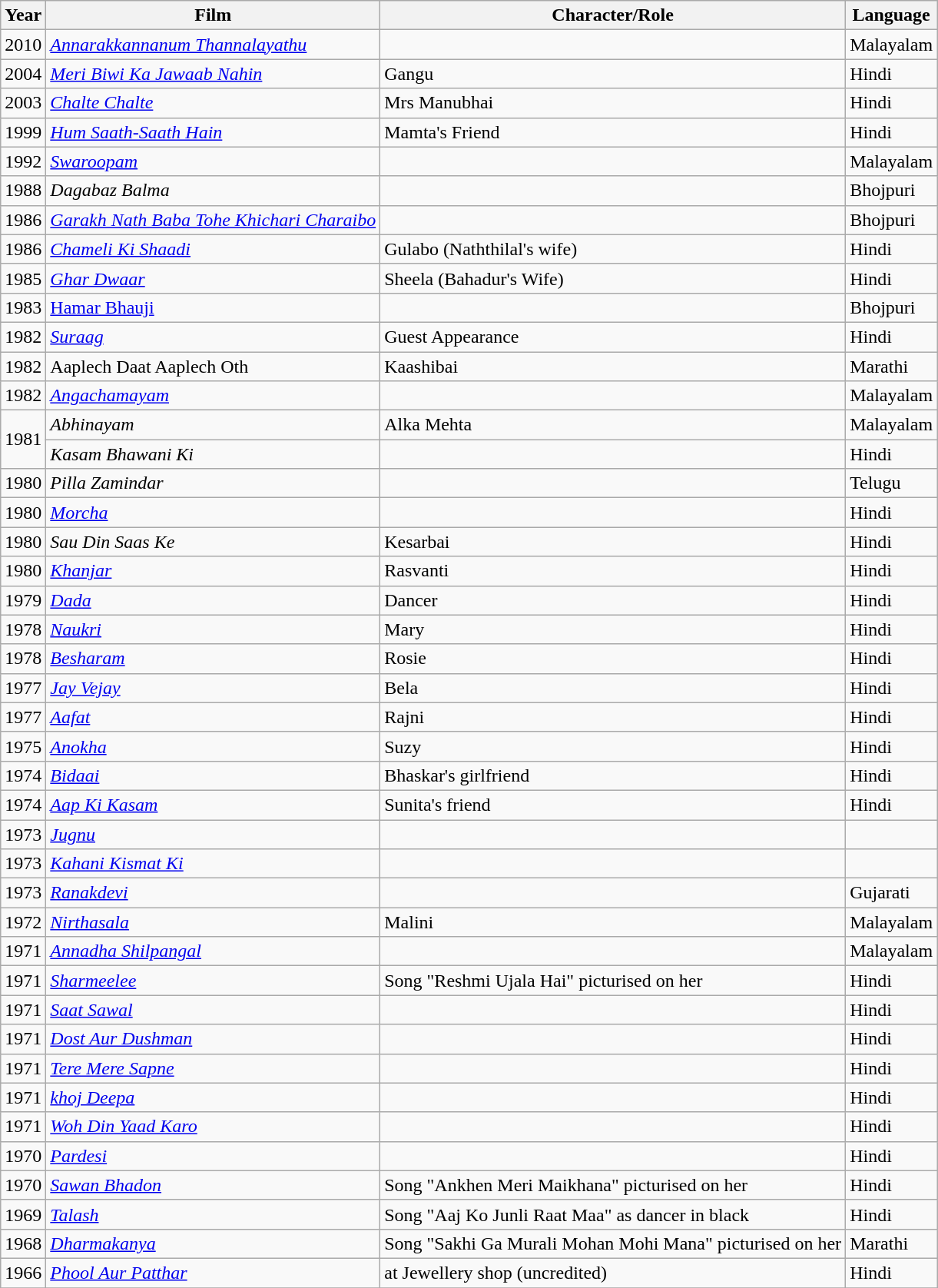<table class="wikitable">
<tr>
<th>Year</th>
<th>Film</th>
<th>Character/Role</th>
<th>Language</th>
</tr>
<tr>
<td>2010</td>
<td><em><a href='#'>Annarakkannanum Thannalayathu</a></em></td>
<td></td>
<td>Malayalam</td>
</tr>
<tr>
<td>2004</td>
<td><em><a href='#'>Meri Biwi Ka Jawaab Nahin</a></em></td>
<td>Gangu</td>
<td>Hindi</td>
</tr>
<tr>
<td>2003</td>
<td><em><a href='#'>Chalte Chalte</a></em></td>
<td>Mrs Manubhai</td>
<td>Hindi</td>
</tr>
<tr>
<td>1999</td>
<td><em><a href='#'>Hum Saath-Saath Hain</a></em></td>
<td>Mamta's Friend</td>
<td>Hindi</td>
</tr>
<tr>
<td>1992</td>
<td><em><a href='#'>Swaroopam</a></em></td>
<td></td>
<td>Malayalam</td>
</tr>
<tr>
<td>1988</td>
<td><em>Dagabaz Balma</em></td>
<td></td>
<td>Bhojpuri</td>
</tr>
<tr>
<td>1986</td>
<td><em><a href='#'>Garakh Nath Baba Tohe Khichari Charaibo</a></em></td>
<td></td>
<td>Bhojpuri</td>
</tr>
<tr>
<td>1986</td>
<td><em><a href='#'>Chameli Ki Shaadi</a></em></td>
<td>Gulabo (Naththilal's wife)</td>
<td>Hindi</td>
</tr>
<tr>
<td>1985</td>
<td><em><a href='#'>Ghar Dwaar</a></em></td>
<td>Sheela (Bahadur's Wife)</td>
<td>Hindi</td>
</tr>
<tr>
<td>1983</td>
<td><a href='#'>Hamar Bhauji</a></td>
<td></td>
<td>Bhojpuri</td>
</tr>
<tr>
<td>1982</td>
<td><em><a href='#'>Suraag</a></em></td>
<td>Guest Appearance</td>
<td>Hindi</td>
</tr>
<tr>
<td>1982</td>
<td>Aaplech Daat Aaplech Oth</td>
<td>Kaashibai</td>
<td>Marathi</td>
</tr>
<tr>
<td>1982</td>
<td><em><a href='#'>Angachamayam</a></em></td>
<td></td>
<td>Malayalam</td>
</tr>
<tr>
<td rowspan="2">1981</td>
<td><em>Abhinayam</em></td>
<td>Alka Mehta</td>
<td>Malayalam</td>
</tr>
<tr>
<td><em>Kasam Bhawani Ki</em></td>
<td></td>
<td>Hindi</td>
</tr>
<tr>
<td>1980</td>
<td><em>Pilla Zamindar</em></td>
<td></td>
<td>Telugu</td>
</tr>
<tr>
<td>1980</td>
<td><em><a href='#'>Morcha</a></em></td>
<td></td>
<td>Hindi</td>
</tr>
<tr>
<td>1980</td>
<td><em>Sau Din Saas Ke</em></td>
<td>Kesarbai</td>
<td>Hindi</td>
</tr>
<tr>
<td>1980</td>
<td><em><a href='#'>Khanjar</a></em></td>
<td>Rasvanti</td>
<td>Hindi</td>
</tr>
<tr 1979 ( Jani dushmaan, Hindi) Barbers daughter, jagdeep's girl friend.>
<td>1979</td>
<td><em><a href='#'>Dada</a></em></td>
<td>Dancer</td>
<td>Hindi</td>
</tr>
<tr>
<td>1978</td>
<td><em><a href='#'>Naukri</a></em></td>
<td>Mary</td>
<td>Hindi</td>
</tr>
<tr>
<td>1978</td>
<td><em><a href='#'>Besharam</a></em></td>
<td>Rosie</td>
<td>Hindi</td>
</tr>
<tr>
<td>1977</td>
<td><em><a href='#'>Jay Vejay</a></em></td>
<td>Bela</td>
<td>Hindi</td>
</tr>
<tr>
<td>1977</td>
<td><em><a href='#'>Aafat</a></em></td>
<td>Rajni</td>
<td>Hindi</td>
</tr>
<tr>
<td>1975</td>
<td><em><a href='#'>Anokha</a></em></td>
<td>Suzy</td>
<td>Hindi</td>
</tr>
<tr>
<td>1974</td>
<td><em><a href='#'>Bidaai</a></em></td>
<td>Bhaskar's girlfriend</td>
<td>Hindi</td>
</tr>
<tr>
<td>1974</td>
<td><em><a href='#'>Aap Ki Kasam</a></em></td>
<td>Sunita's friend</td>
<td>Hindi</td>
</tr>
<tr>
<td>1973</td>
<td><em><a href='#'>Jugnu</a></em></td>
<td></td>
<td></td>
</tr>
<tr>
<td>1973</td>
<td><em><a href='#'>Kahani Kismat Ki</a></em></td>
<td></td>
<td></td>
</tr>
<tr>
<td>1973</td>
<td><a href='#'><em>Ranakdevi</em></a></td>
<td></td>
<td>Gujarati</td>
</tr>
<tr>
<td>1972</td>
<td><em><a href='#'>Nirthasala</a></em></td>
<td>Malini</td>
<td>Malayalam</td>
</tr>
<tr>
<td>1971</td>
<td><em><a href='#'>Annadha Shilpangal</a></em></td>
<td></td>
<td>Malayalam</td>
</tr>
<tr>
<td>1971</td>
<td><em><a href='#'>Sharmeelee</a></em></td>
<td>Song "Reshmi Ujala Hai" picturised on her</td>
<td>Hindi</td>
</tr>
<tr>
<td>1971</td>
<td><em><a href='#'>Saat Sawal</a></em></td>
<td></td>
<td>Hindi</td>
</tr>
<tr>
<td>1971</td>
<td><em><a href='#'>Dost Aur Dushman</a></em></td>
<td></td>
<td>Hindi</td>
</tr>
<tr>
<td>1971</td>
<td><em><a href='#'>Tere Mere Sapne</a></em></td>
<td></td>
<td>Hindi</td>
</tr>
<tr>
<td>1971</td>
<td><em><a href='#'>khoj    Deepa</a></em></td>
<td></td>
<td>Hindi</td>
</tr>
<tr>
<td>1971</td>
<td><em><a href='#'>Woh Din Yaad Karo</a></em></td>
<td></td>
<td>Hindi</td>
</tr>
<tr>
<td>1970</td>
<td><em><a href='#'>Pardesi</a></em></td>
<td></td>
<td>Hindi</td>
</tr>
<tr>
<td>1970</td>
<td><em><a href='#'>Sawan Bhadon</a></em></td>
<td>Song "Ankhen Meri Maikhana" picturised on her</td>
<td>Hindi</td>
</tr>
<tr>
<td>1969</td>
<td><em><a href='#'>Talash</a></em></td>
<td>Song "Aaj Ko Junli Raat Maa" as dancer in black</td>
<td>Hindi</td>
</tr>
<tr>
<td>1968</td>
<td><em><a href='#'>Dharmakanya</a></em></td>
<td>Song "Sakhi Ga Murali Mohan Mohi Mana" picturised on her</td>
<td>Marathi</td>
</tr>
<tr>
<td>1966</td>
<td><em><a href='#'>Phool Aur Patthar</a></em></td>
<td>at Jewellery shop (uncredited)</td>
<td>Hindi</td>
</tr>
<tr>
</tr>
</table>
